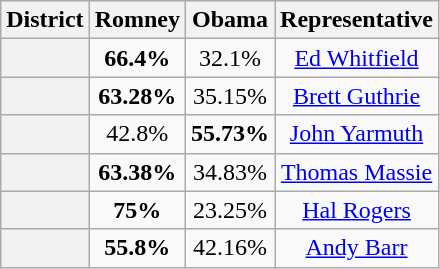<table class=wikitable>
<tr>
<th>District</th>
<th>Romney</th>
<th>Obama</th>
<th>Representative</th>
</tr>
<tr align=center>
<th></th>
<td><strong>66.4%</strong></td>
<td>32.1%</td>
<td><a href='#'>Ed Whitfield</a></td>
</tr>
<tr align=center>
<th></th>
<td><strong>63.28%</strong></td>
<td>35.15%</td>
<td><a href='#'>Brett Guthrie</a></td>
</tr>
<tr align=center>
<th></th>
<td>42.8%</td>
<td><strong>55.73%</strong></td>
<td><a href='#'>John Yarmuth</a></td>
</tr>
<tr align=center>
<th></th>
<td><strong>63.38%</strong></td>
<td>34.83%</td>
<td><a href='#'>Thomas Massie</a></td>
</tr>
<tr align=center>
<th></th>
<td><strong>75%</strong></td>
<td>23.25%</td>
<td><a href='#'>Hal Rogers</a></td>
</tr>
<tr align=center>
<th></th>
<td><strong>55.8%</strong></td>
<td>42.16%</td>
<td><a href='#'>Andy Barr</a></td>
</tr>
</table>
